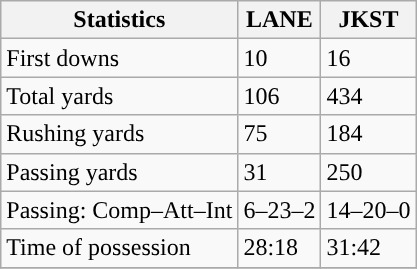<table class="wikitable" style="float: left;">
<tr>
<th>Statistics</th>
<th>LANE</th>
<th>JKST</th>
</tr>
<tr>
<td>First downs</td>
<td>10</td>
<td>16</td>
</tr>
<tr>
<td>Total yards</td>
<td>106</td>
<td>434</td>
</tr>
<tr>
<td>Rushing yards</td>
<td>75</td>
<td>184</td>
</tr>
<tr>
<td>Passing yards</td>
<td>31</td>
<td>250</td>
</tr>
<tr>
<td>Passing: Comp–Att–Int</td>
<td>6–23–2</td>
<td>14–20–0</td>
</tr>
<tr>
<td>Time of possession</td>
<td>28:18</td>
<td>31:42</td>
</tr>
<tr>
</tr>
</table>
